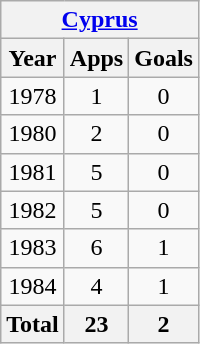<table class="wikitable" style="text-align:center">
<tr>
<th colspan=3><a href='#'>Cyprus</a></th>
</tr>
<tr>
<th>Year</th>
<th>Apps</th>
<th>Goals</th>
</tr>
<tr>
<td>1978</td>
<td>1</td>
<td>0</td>
</tr>
<tr>
<td>1980</td>
<td>2</td>
<td>0</td>
</tr>
<tr>
<td>1981</td>
<td>5</td>
<td>0</td>
</tr>
<tr>
<td>1982</td>
<td>5</td>
<td>0</td>
</tr>
<tr>
<td>1983</td>
<td>6</td>
<td>1</td>
</tr>
<tr>
<td>1984</td>
<td>4</td>
<td>1</td>
</tr>
<tr>
<th>Total</th>
<th>23</th>
<th>2</th>
</tr>
</table>
